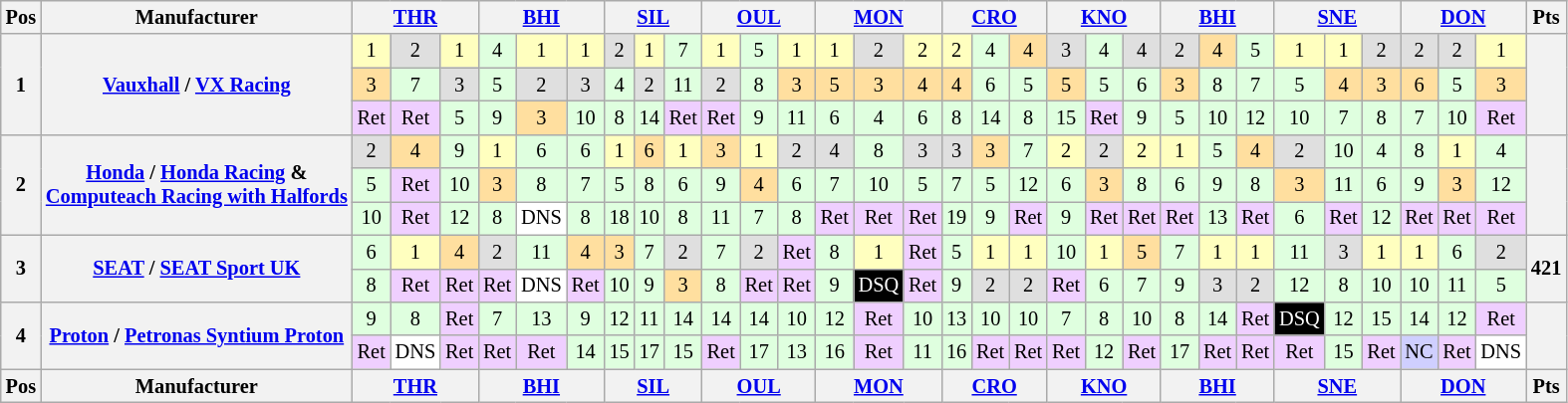<table class="wikitable" style="font-size: 85%; text-align: center;">
<tr valign="top">
<th valign="middle">Pos</th>
<th valign="middle">Manufacturer</th>
<th colspan="3"><a href='#'>THR</a></th>
<th colspan="3"><a href='#'>BHI</a></th>
<th colspan="3"><a href='#'>SIL</a></th>
<th colspan="3"><a href='#'>OUL</a></th>
<th colspan="3"><a href='#'>MON</a></th>
<th colspan="3"><a href='#'>CRO</a></th>
<th colspan="3"><a href='#'>KNO</a></th>
<th colspan="3"><a href='#'>BHI</a></th>
<th colspan="3"><a href='#'>SNE</a></th>
<th colspan="3"><a href='#'>DON</a></th>
<th valign=middle>Pts</th>
</tr>
<tr>
<th rowspan=3>1</th>
<th rowspan=3 align=left><a href='#'>Vauxhall</a> / <a href='#'>VX Racing</a></th>
<td style="background-color:#FFFFBF">1</td>
<td style="background-color:#DFDFDF">2</td>
<td style="background-color:#FFFFBF">1</td>
<td style="background-color:#dfffdf">4</td>
<td style="background-color:#FFFFBF">1</td>
<td style="background-color:#FFFFBF">1</td>
<td style="background-color:#DFDFDF">2</td>
<td style="background-color:#FFFFBF">1</td>
<td style="background-color:#dfffdf">7</td>
<td style="background-color:#FFFFBF">1</td>
<td style="background-color:#dfffdf">5</td>
<td style="background-color:#FFFFBF">1</td>
<td style="background-color:#FFFFBF">1</td>
<td style="background-color:#DFDFDF">2</td>
<td style="background-color:#FFFFBF">2</td>
<td style="background-color:#FFFFBF">2</td>
<td style="background-color:#dfffdf">4</td>
<td style="background-color:#ffdf9f">4</td>
<td style="background-color:#DFDFDF">3</td>
<td style="background-color:#dfffdf">4</td>
<td style="background-color:#DFDFDF">4</td>
<td style="background-color:#DFDFDF">2</td>
<td style="background-color:#ffdf9f">4</td>
<td style="background-color:#dfffdf">5</td>
<td style="background-color:#FFFFBF">1</td>
<td style="background-color:#FFFFBF">1</td>
<td style="background-color:#DFDFDF">2</td>
<td style="background-color:#DFDFDF">2</td>
<td style="background-color:#DFDFDF">2</td>
<td style="background-color:#FFFFBF">1</td>
<th rowspan=3></th>
</tr>
<tr>
<td style="background-color:#ffdf9f">3</td>
<td style="background-color:#dfffdf">7</td>
<td style="background-color:#DFDFDF">3</td>
<td style="background-color:#dfffdf">5</td>
<td style="background-color:#DFDFDF">2</td>
<td style="background-color:#DFDFDF">3</td>
<td style="background-color:#dfffdf">4</td>
<td style="background-color:#DFDFDF">2</td>
<td style="background-color:#dfffdf">11</td>
<td style="background-color:#DFDFDF">2</td>
<td style="background-color:#dfffdf">8</td>
<td style="background-color:#ffdf9f">3</td>
<td style="background-color:#ffdf9f">5</td>
<td style="background-color:#ffdf9f">3</td>
<td style="background-color:#ffdf9f">4</td>
<td style="background-color:#ffdf9f">4</td>
<td style="background-color:#dfffdf">6</td>
<td style="background-color:#dfffdf">5</td>
<td style="background-color:#ffdf9f">5</td>
<td style="background-color:#dfffdf">5</td>
<td style="background-color:#dfffdf">6</td>
<td style="background-color:#ffdf9f">3</td>
<td style="background-color:#dfffdf">8</td>
<td style="background-color:#dfffdf">7</td>
<td style="background-color:#dfffdf">5</td>
<td style="background-color:#ffdf9f">4</td>
<td style="background-color:#ffdf9f">3</td>
<td style="background-color:#ffdf9f">6</td>
<td style="background-color:#dfffdf">5</td>
<td style="background-color:#ffdf9f">3</td>
</tr>
<tr>
<td style="background-color:#EFCFFF">Ret</td>
<td style="background-color:#EFCFFF">Ret</td>
<td style="background-color:#dfffdf">5</td>
<td style="background-color:#dfffdf">9</td>
<td style="background-color:#ffdf9f">3</td>
<td style="background-color:#dfffdf">10</td>
<td style="background-color:#dfffdf">8</td>
<td style="background-color:#dfffdf">14</td>
<td style="background-color:#EFCFFF">Ret</td>
<td style="background-color:#EFCFFF">Ret</td>
<td style="background-color:#dfffdf">9</td>
<td style="background-color:#dfffdf">11</td>
<td style="background-color:#dfffdf">6</td>
<td style="background-color:#dfffdf">4</td>
<td style="background-color:#dfffdf">6</td>
<td style="background-color:#dfffdf">8</td>
<td style="background-color:#dfffdf">14</td>
<td style="background-color:#dfffdf">8</td>
<td style="background-color:#dfffdf">15</td>
<td style="background-color:#EFCFFF">Ret</td>
<td style="background-color:#dfffdf">9</td>
<td style="background-color:#dfffdf">5</td>
<td style="background-color:#dfffdf">10</td>
<td style="background-color:#dfffdf">12</td>
<td style="background-color:#dfffdf">10</td>
<td style="background-color:#dfffdf">7</td>
<td style="background-color:#dfffdf">8</td>
<td style="background-color:#dfffdf">7</td>
<td style="background-color:#dfffdf">10</td>
<td style="background-color:#EFCFFF">Ret</td>
</tr>
<tr>
<th rowspan=3>2</th>
<th rowspan=3 align=left nowrap><a href='#'>Honda</a> / <a href='#'>Honda Racing</a> &<br><a href='#'>Computeach Racing with Halfords</a></th>
<td style="background-color:#DFDFDF">2</td>
<td style="background-color:#ffdf9f">4</td>
<td style="background-color:#dfffdf">9</td>
<td style="background-color:#FFFFBF">1</td>
<td style="background-color:#dfffdf">6</td>
<td style="background-color:#dfffdf">6</td>
<td style="background-color:#FFFFBF">1</td>
<td style="background-color:#ffdf9f">6</td>
<td style="background-color:#FFFFBF">1</td>
<td style="background-color:#ffdf9f">3</td>
<td style="background-color:#FFFFBF">1</td>
<td style="background-color:#DFDFDF">2</td>
<td style="background-color:#DFDFDF">4</td>
<td style="background-color:#dfffdf">8</td>
<td style="background-color:#DFDFDF">3</td>
<td style="background-color:#DFDFDF">3</td>
<td style="background-color:#ffdf9f">3</td>
<td style="background-color:#dfffdf">7</td>
<td style="background-color:#FFFFBF">2</td>
<td style="background-color:#DFDFDF">2</td>
<td style="background-color:#FFFFBF">2</td>
<td style="background-color:#FFFFBF">1</td>
<td style="background-color:#dfffdf">5</td>
<td style="background-color:#ffdf9f">4</td>
<td style="background-color:#DFDFDF">2</td>
<td style="background-color:#dfffdf">10</td>
<td style="background-color:#dfffdf">4</td>
<td style="background-color:#dfffdf">8</td>
<td style="background-color:#FFFFBF">1</td>
<td style="background-color:#dfffdf">4</td>
<th rowspan=3></th>
</tr>
<tr>
<td style="background-color:#dfffdf">5</td>
<td style="background-color:#EFCFFF">Ret</td>
<td style="background-color:#dfffdf">10</td>
<td style="background-color:#ffdf9f">3</td>
<td style="background-color:#dfffdf">8</td>
<td style="background-color:#dfffdf">7</td>
<td style="background-color:#dfffdf">5</td>
<td style="background-color:#dfffdf">8</td>
<td style="background-color:#dfffdf">6</td>
<td style="background-color:#dfffdf">9</td>
<td style="background-color:#ffdf9f">4</td>
<td style="background-color:#dfffdf">6</td>
<td style="background-color:#dfffdf">7</td>
<td style="background-color:#dfffdf">10</td>
<td style="background-color:#dfffdf">5</td>
<td style="background-color:#dfffdf">7</td>
<td style="background-color:#dfffdf">5</td>
<td style="background-color:#dfffdf">12</td>
<td style="background-color:#dfffdf">6</td>
<td style="background-color:#ffdf9f">3</td>
<td style="background-color:#dfffdf">8</td>
<td style="background-color:#dfffdf">6</td>
<td style="background-color:#dfffdf">9</td>
<td style="background-color:#dfffdf">8</td>
<td style="background-color:#ffdf9f">3</td>
<td style="background-color:#dfffdf">11</td>
<td style="background-color:#dfffdf">6</td>
<td style="background-color:#dfffdf">9</td>
<td style="background-color:#ffdf9f">3</td>
<td style="background-color:#dfffdf">12</td>
</tr>
<tr>
<td style="background-color:#dfffdf">10</td>
<td style="background-color:#EFCFFF">Ret</td>
<td style="background-color:#dfffdf">12</td>
<td style="background-color:#dfffdf">8</td>
<td style="background-color:white">DNS</td>
<td style="background-color:#dfffdf">8</td>
<td style="background-color:#dfffdf">18</td>
<td style="background-color:#dfffdf">10</td>
<td style="background-color:#dfffdf">8</td>
<td style="background-color:#dfffdf">11</td>
<td style="background-color:#dfffdf">7</td>
<td style="background-color:#dfffdf">8</td>
<td style="background-color:#EFCFFF">Ret</td>
<td style="background-color:#EFCFFF">Ret</td>
<td style="background-color:#EFCFFF">Ret</td>
<td style="background-color:#dfffdf">19</td>
<td style="background-color:#dfffdf">9</td>
<td style="background-color:#EFCFFF">Ret</td>
<td style="background-color:#dfffdf">9</td>
<td style="background-color:#EFCFFF">Ret</td>
<td style="background-color:#EFCFFF">Ret</td>
<td style="background-color:#EFCFFF">Ret</td>
<td style="background-color:#dfffdf">13</td>
<td style="background-color:#EFCFFF">Ret</td>
<td style="background-color:#dfffdf">6</td>
<td style="background-color:#EFCFFF">Ret</td>
<td style="background-color:#dfffdf">12</td>
<td style="background-color:#EFCFFF">Ret</td>
<td style="background-color:#EFCFFF">Ret</td>
<td style="background-color:#EFCFFF">Ret</td>
</tr>
<tr>
<th rowspan=2>3</th>
<th rowspan=2 align=left><a href='#'>SEAT</a> / <a href='#'>SEAT Sport UK</a></th>
<td style="background-color:#dfffdf">6</td>
<td style="background-color:#FFFFBF">1</td>
<td style="background-color:#ffdf9f">4</td>
<td style="background-color:#DFDFDF">2</td>
<td style="background-color:#dfffdf">11</td>
<td style="background-color:#ffdf9f">4</td>
<td style="background-color:#ffdf9f">3</td>
<td style="background-color:#dfffdf">7</td>
<td style="background-color:#DFDFDF">2</td>
<td style="background-color:#dfffdf">7</td>
<td style="background-color:#DFDFDF">2</td>
<td style="background-color:#EFCFFF">Ret</td>
<td style="background-color:#dfffdf">8</td>
<td style="background-color:#FFFFBF">1</td>
<td style="background-color:#EFCFFF">Ret</td>
<td style="background-color:#dfffdf">5</td>
<td style="background-color:#FFFFBF">1</td>
<td style="background-color:#FFFFBF">1</td>
<td style="background-color:#dfffdf">10</td>
<td style="background-color:#FFFFBF">1</td>
<td style="background-color:#ffdf9f">5</td>
<td style="background-color:#dfffdf">7</td>
<td style="background-color:#FFFFBF">1</td>
<td style="background-color:#FFFFBF">1</td>
<td style="background-color:#dfffdf">11</td>
<td style="background-color:#DFDFDF">3</td>
<td style="background-color:#FFFFBF">1</td>
<td style="background-color:#FFFFBF">1</td>
<td style="background-color:#dfffdf">6</td>
<td style="background-color:#DFDFDF">2</td>
<th rowspan=2>421</th>
</tr>
<tr>
<td style="background-color:#dfffdf">8</td>
<td style="background-color:#EFCFFF">Ret</td>
<td style="background-color:#EFCFFF">Ret</td>
<td style="background-color:#EFCFFF">Ret</td>
<td style="background-color:white">DNS</td>
<td style="background-color:#EFCFFF">Ret</td>
<td style="background-color:#dfffdf">10</td>
<td style="background-color:#dfffdf">9</td>
<td style="background-color:#ffdf9f">3</td>
<td style="background-color:#dfffdf">8</td>
<td style="background-color:#EFCFFF">Ret</td>
<td style="background-color:#EFCFFF">Ret</td>
<td style="background-color:#dfffdf">9</td>
<td style="background:#000000; color:white">DSQ</td>
<td style="background-color:#EFCFFF">Ret</td>
<td style="background-color:#dfffdf">9</td>
<td style="background-color:#DFDFDF">2</td>
<td style="background-color:#DFDFDF">2</td>
<td style="background-color:#EFCFFF">Ret</td>
<td style="background-color:#dfffdf">6</td>
<td style="background-color:#dfffdf">7</td>
<td style="background-color:#dfffdf">9</td>
<td style="background-color:#DFDFDF">3</td>
<td style="background-color:#DFDFDF">2</td>
<td style="background-color:#dfffdf">12</td>
<td style="background-color:#dfffdf">8</td>
<td style="background-color:#dfffdf">10</td>
<td style="background-color:#dfffdf">10</td>
<td style="background-color:#dfffdf">11</td>
<td style="background-color:#dfffdf">5</td>
</tr>
<tr>
<th rowspan=2>4</th>
<th rowspan=2 align=left><a href='#'>Proton</a> / <a href='#'>Petronas Syntium Proton</a></th>
<td style="background-color:#dfffdf">9</td>
<td style="background-color:#dfffdf">8</td>
<td style="background-color:#EFCFFF">Ret</td>
<td style="background-color:#dfffdf">7</td>
<td style="background-color:#dfffdf">13</td>
<td style="background-color:#dfffdf">9</td>
<td style="background-color:#dfffdf">12</td>
<td style="background-color:#dfffdf">11</td>
<td style="background-color:#dfffdf">14</td>
<td style="background-color:#dfffdf">14</td>
<td style="background-color:#dfffdf">14</td>
<td style="background-color:#dfffdf">10</td>
<td style="background-color:#dfffdf">12</td>
<td style="background-color:#EFCFFF">Ret</td>
<td style="background-color:#dfffdf">10</td>
<td style="background-color:#dfffdf">13</td>
<td style="background-color:#dfffdf">10</td>
<td style="background-color:#dfffdf">10</td>
<td style="background-color:#dfffdf">7</td>
<td style="background-color:#dfffdf">8</td>
<td style="background-color:#dfffdf">10</td>
<td style="background-color:#dfffdf">8</td>
<td style="background-color:#dfffdf">14</td>
<td style="background-color:#EFCFFF">Ret</td>
<td align="center" valign="bottom" style="background:#000000; color:white">DSQ</td>
<td style="background-color:#dfffdf">12</td>
<td style="background-color:#dfffdf">15</td>
<td style="background-color:#dfffdf">14</td>
<td style="background-color:#dfffdf">12</td>
<td style="background-color:#EFCFFF">Ret</td>
<th rowspan=2></th>
</tr>
<tr>
<td style="background-color:#EFCFFF">Ret</td>
<td style="background-color:white">DNS</td>
<td style="background-color:#EFCFFF">Ret</td>
<td style="background-color:#EFCFFF">Ret</td>
<td style="background-color:#EFCFFF">Ret</td>
<td style="background-color:#dfffdf">14</td>
<td style="background-color:#dfffdf">15</td>
<td style="background-color:#dfffdf">17</td>
<td style="background-color:#dfffdf">15</td>
<td style="background-color:#EFCFFF">Ret</td>
<td style="background-color:#dfffdf">17</td>
<td style="background-color:#dfffdf">13</td>
<td style="background-color:#dfffdf">16</td>
<td style="background-color:#EFCFFF">Ret</td>
<td style="background-color:#dfffdf">11</td>
<td style="background-color:#dfffdf">16</td>
<td style="background-color:#EFCFFF">Ret</td>
<td style="background-color:#EFCFFF">Ret</td>
<td style="background-color:#EFCFFF">Ret</td>
<td style="background-color:#dfffdf">12</td>
<td style="background-color:#EFCFFF">Ret</td>
<td style="background-color:#dfffdf">17</td>
<td style="background-color:#EFCFFF">Ret</td>
<td style="background-color:#EFCFFF">Ret</td>
<td style="background-color:#EFCFFF">Ret</td>
<td style="background-color:#dfffdf">15</td>
<td style="background-color:#EFCFFF">Ret</td>
<td style="background-color:#CFCFFF">NC</td>
<td style="background-color:#EFCFFF">Ret</td>
<td style="background-color:white">DNS</td>
</tr>
<tr>
<th valign="middle">Pos</th>
<th valign="middle">Manufacturer</th>
<th colspan="3"><a href='#'>THR</a></th>
<th colspan="3"><a href='#'>BHI</a></th>
<th colspan="3"><a href='#'>SIL</a></th>
<th colspan="3"><a href='#'>OUL</a></th>
<th colspan="3"><a href='#'>MON</a></th>
<th colspan="3"><a href='#'>CRO</a></th>
<th colspan="3"><a href='#'>KNO</a></th>
<th colspan="3"><a href='#'>BHI</a></th>
<th colspan="3"><a href='#'>SNE</a></th>
<th colspan="3"><a href='#'>DON</a></th>
<th valign=middle>Pts</th>
</tr>
</table>
